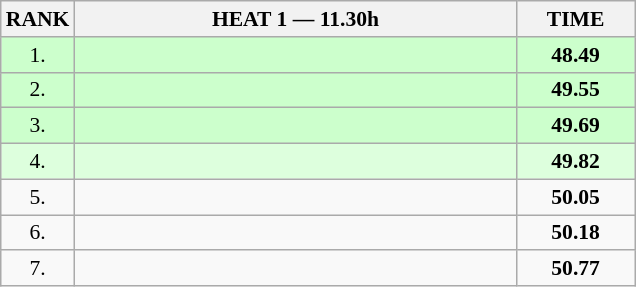<table class="wikitable" style="border-collapse: collapse; font-size: 90%;">
<tr>
<th>RANK</th>
<th style="width: 20em">HEAT 1 — 11.30h</th>
<th style="width: 5em">TIME</th>
</tr>
<tr style="background:#ccffcc;">
<td align="center">1.</td>
<td></td>
<td align="center"><strong>48.49</strong></td>
</tr>
<tr style="background:#ccffcc;">
<td align="center">2.</td>
<td></td>
<td align="center"><strong>49.55</strong></td>
</tr>
<tr style="background:#ccffcc;">
<td align="center">3.</td>
<td></td>
<td align="center"><strong>49.69</strong></td>
</tr>
<tr style="background:#ddffdd;">
<td align="center">4.</td>
<td></td>
<td align="center"><strong>49.82</strong></td>
</tr>
<tr>
<td align="center">5.</td>
<td></td>
<td align="center"><strong>50.05</strong></td>
</tr>
<tr>
<td align="center">6.</td>
<td></td>
<td align="center"><strong>50.18</strong></td>
</tr>
<tr>
<td align="center">7.</td>
<td></td>
<td align="center"><strong>50.77</strong></td>
</tr>
</table>
